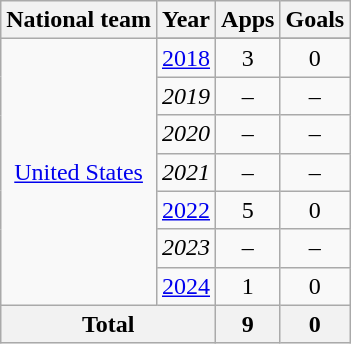<table class="wikitable" style="text-align:center">
<tr>
<th>National team</th>
<th>Year</th>
<th>Apps</th>
<th>Goals</th>
</tr>
<tr>
<td rowspan=8><a href='#'>United States</a></td>
</tr>
<tr>
<td><a href='#'>2018</a></td>
<td>3</td>
<td>0</td>
</tr>
<tr>
<td><em>2019</em></td>
<td>–</td>
<td>–</td>
</tr>
<tr>
<td><em>2020</em></td>
<td>–</td>
<td>–</td>
</tr>
<tr>
<td><em>2021</em></td>
<td>–</td>
<td>–</td>
</tr>
<tr>
<td><a href='#'>2022</a></td>
<td>5</td>
<td>0</td>
</tr>
<tr>
<td><em>2023</em></td>
<td>–</td>
<td>–</td>
</tr>
<tr>
<td><a href='#'>2024</a></td>
<td>1</td>
<td>0</td>
</tr>
<tr>
<th colspan=2>Total</th>
<th>9</th>
<th>0</th>
</tr>
</table>
